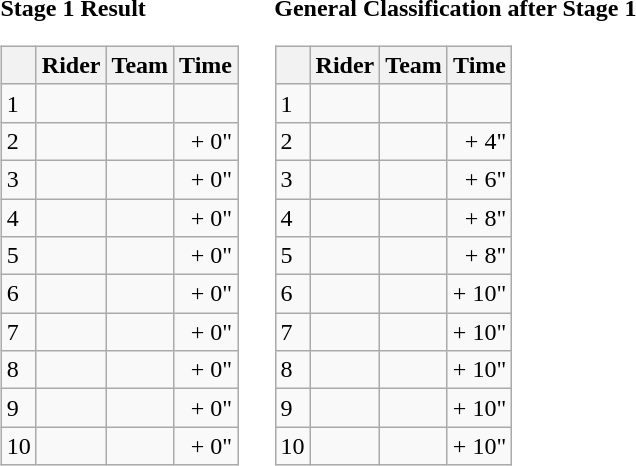<table>
<tr>
<td><strong>Stage 1 Result</strong><br><table class="wikitable">
<tr>
<th></th>
<th>Rider</th>
<th>Team</th>
<th>Time</th>
</tr>
<tr>
<td>1</td>
<td></td>
<td></td>
<td align="right"></td>
</tr>
<tr>
<td>2</td>
<td></td>
<td></td>
<td align="right">+ 0"</td>
</tr>
<tr>
<td>3</td>
<td></td>
<td></td>
<td align="right">+ 0"</td>
</tr>
<tr>
<td>4</td>
<td></td>
<td></td>
<td align="right">+ 0"</td>
</tr>
<tr>
<td>5</td>
<td></td>
<td></td>
<td align="right">+ 0"</td>
</tr>
<tr>
<td>6</td>
<td></td>
<td></td>
<td align="right">+ 0"</td>
</tr>
<tr>
<td>7</td>
<td></td>
<td></td>
<td align="right">+ 0"</td>
</tr>
<tr>
<td>8</td>
<td></td>
<td></td>
<td align="right">+ 0"</td>
</tr>
<tr>
<td>9</td>
<td></td>
<td></td>
<td align="right">+ 0"</td>
</tr>
<tr>
<td>10</td>
<td></td>
<td></td>
<td align="right">+ 0"</td>
</tr>
</table>
</td>
<td></td>
<td><strong>General Classification after Stage 1</strong><br><table class="wikitable">
<tr>
<th></th>
<th>Rider</th>
<th>Team</th>
<th>Time</th>
</tr>
<tr>
<td>1</td>
<td> </td>
<td></td>
<td align="right"></td>
</tr>
<tr>
<td>2</td>
<td></td>
<td></td>
<td align="right">+ 4"</td>
</tr>
<tr>
<td>3</td>
<td></td>
<td></td>
<td align="right">+ 6"</td>
</tr>
<tr>
<td>4</td>
<td> </td>
<td></td>
<td align="right">+ 8"</td>
</tr>
<tr>
<td>5</td>
<td></td>
<td></td>
<td align="right">+ 8"</td>
</tr>
<tr>
<td>6</td>
<td></td>
<td></td>
<td align="right">+ 10"</td>
</tr>
<tr>
<td>7</td>
<td></td>
<td></td>
<td align="right">+ 10"</td>
</tr>
<tr>
<td>8</td>
<td></td>
<td></td>
<td align="right">+ 10"</td>
</tr>
<tr>
<td>9</td>
<td></td>
<td></td>
<td align="right">+ 10"</td>
</tr>
<tr>
<td>10</td>
<td></td>
<td></td>
<td align="right">+ 10"</td>
</tr>
</table>
</td>
</tr>
</table>
